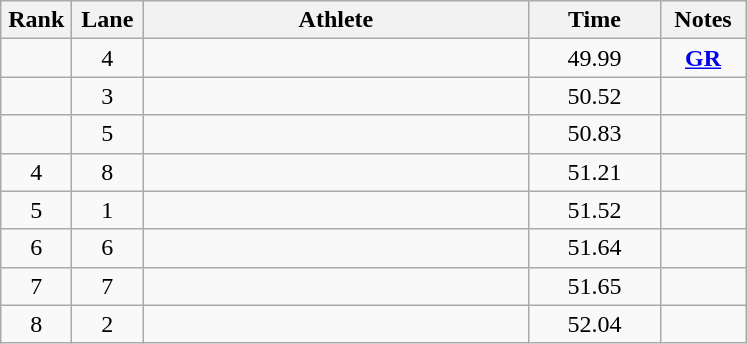<table class="wikitable sortable" style="text-align:center">
<tr>
<th width=40>Rank</th>
<th width=40>Lane</th>
<th width=250>Athlete</th>
<th width=80>Time</th>
<th width=50>Notes</th>
</tr>
<tr>
<td></td>
<td>4</td>
<td align=left></td>
<td>49.99</td>
<td><strong><a href='#'>GR</a></strong></td>
</tr>
<tr>
<td></td>
<td>3</td>
<td align=left></td>
<td>50.52</td>
<td></td>
</tr>
<tr>
<td></td>
<td>5</td>
<td align=left></td>
<td>50.83</td>
<td></td>
</tr>
<tr>
<td>4</td>
<td>8</td>
<td align=left></td>
<td>51.21</td>
<td></td>
</tr>
<tr>
<td>5</td>
<td>1</td>
<td align=left></td>
<td>51.52</td>
<td></td>
</tr>
<tr>
<td>6</td>
<td>6</td>
<td align=left></td>
<td>51.64</td>
<td></td>
</tr>
<tr>
<td>7</td>
<td>7</td>
<td align=left></td>
<td>51.65</td>
<td></td>
</tr>
<tr>
<td>8</td>
<td>2</td>
<td align=left></td>
<td>52.04</td>
<td></td>
</tr>
</table>
